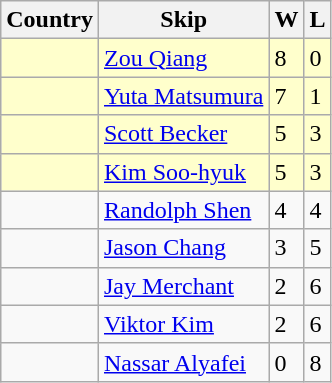<table class=wikitable>
<tr>
<th>Country</th>
<th>Skip</th>
<th>W</th>
<th>L</th>
</tr>
<tr bgcolor=#ffffcc>
<td></td>
<td><a href='#'>Zou Qiang</a></td>
<td>8</td>
<td>0</td>
</tr>
<tr bgcolor=#ffffcc>
<td></td>
<td><a href='#'>Yuta Matsumura</a></td>
<td>7</td>
<td>1</td>
</tr>
<tr bgcolor=#ffffcc>
<td></td>
<td><a href='#'>Scott Becker</a></td>
<td>5</td>
<td>3</td>
</tr>
<tr bgcolor=#ffffcc>
<td></td>
<td><a href='#'>Kim Soo-hyuk</a></td>
<td>5</td>
<td>3</td>
</tr>
<tr>
<td></td>
<td><a href='#'>Randolph Shen</a></td>
<td>4</td>
<td>4</td>
</tr>
<tr>
<td></td>
<td><a href='#'>Jason Chang</a></td>
<td>3</td>
<td>5</td>
</tr>
<tr>
<td></td>
<td><a href='#'>Jay Merchant</a></td>
<td>2</td>
<td>6</td>
</tr>
<tr>
<td></td>
<td><a href='#'>Viktor Kim</a></td>
<td>2</td>
<td>6</td>
</tr>
<tr>
<td></td>
<td><a href='#'>Nassar Alyafei</a></td>
<td>0</td>
<td>8</td>
</tr>
</table>
